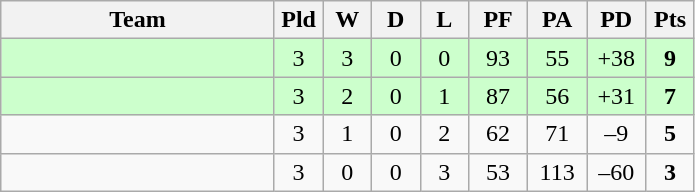<table class="wikitable" style="text-align:center;">
<tr>
<th width=175>Team</th>
<th width=25 abbr="Played">Pld</th>
<th width=25 abbr="Won">W</th>
<th width=25 abbr="Drawn">D</th>
<th width=25 abbr="Lost">L</th>
<th width=32 abbr="Points for">PF</th>
<th width=32 abbr="Points against">PA</th>
<th width=32 abbr="Points difference">PD</th>
<th width=25 abbr="Points">Pts</th>
</tr>
<tr bgcolor=ccffcc>
<td align=left></td>
<td>3</td>
<td>3</td>
<td>0</td>
<td>0</td>
<td>93</td>
<td>55</td>
<td>+38</td>
<td><strong>9</strong></td>
</tr>
<tr bgcolor=ccffcc>
<td align=left></td>
<td>3</td>
<td>2</td>
<td>0</td>
<td>1</td>
<td>87</td>
<td>56</td>
<td>+31</td>
<td><strong>7</strong></td>
</tr>
<tr>
<td align=left></td>
<td>3</td>
<td>1</td>
<td>0</td>
<td>2</td>
<td>62</td>
<td>71</td>
<td>–9</td>
<td><strong>5</strong></td>
</tr>
<tr>
<td align=left></td>
<td>3</td>
<td>0</td>
<td>0</td>
<td>3</td>
<td>53</td>
<td>113</td>
<td>–60</td>
<td><strong>3</strong></td>
</tr>
</table>
